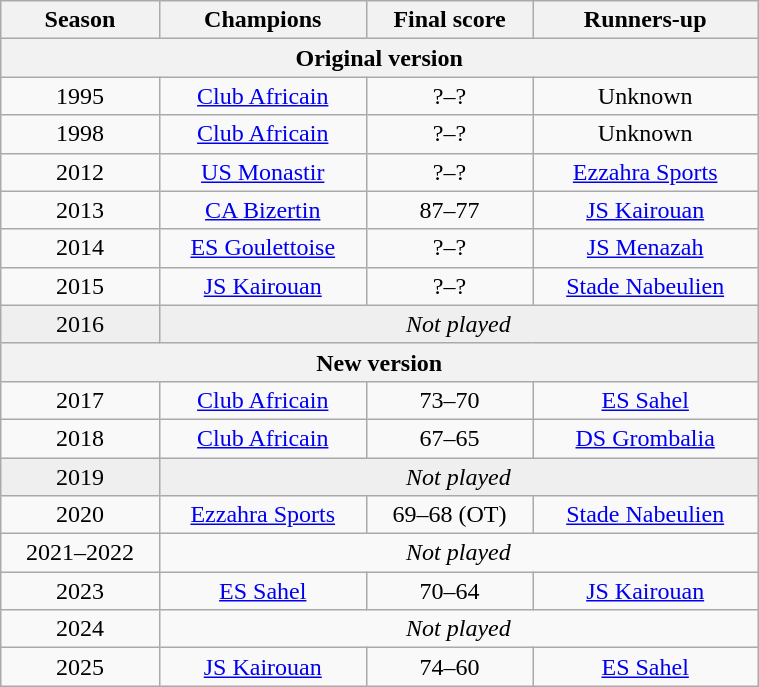<table class="wikitable" style="text-align:center" width="40%">
<tr>
<th>Season</th>
<th>Champions</th>
<th>Final score</th>
<th>Runners-up</th>
</tr>
<tr>
<th colspan="4">Original version</th>
</tr>
<tr>
<td>1995</td>
<td><a href='#'>Club Africain</a></td>
<td>?–?</td>
<td>Unknown</td>
</tr>
<tr>
<td>1998</td>
<td><a href='#'>Club Africain</a></td>
<td>?–?</td>
<td>Unknown</td>
</tr>
<tr>
<td>2012</td>
<td><a href='#'>US Monastir</a></td>
<td>?–?</td>
<td><a href='#'>Ezzahra Sports</a></td>
</tr>
<tr>
<td>2013</td>
<td><a href='#'>CA Bizertin</a></td>
<td>87–77</td>
<td><a href='#'>JS Kairouan</a></td>
</tr>
<tr>
<td>2014</td>
<td><a href='#'>ES Goulettoise</a></td>
<td>?–?</td>
<td><a href='#'>JS Menazah</a></td>
</tr>
<tr>
<td>2015</td>
<td><a href='#'>JS Kairouan</a></td>
<td>?–?</td>
<td><a href='#'>Stade Nabeulien</a></td>
</tr>
<tr style="background:#efefef;">
<td>2016</td>
<td colspan="3"><em>Not played</em></td>
</tr>
<tr>
<th colspan="4">New version</th>
</tr>
<tr>
<td>2017</td>
<td><a href='#'>Club Africain</a></td>
<td>73–70</td>
<td><a href='#'>ES Sahel</a></td>
</tr>
<tr>
<td>2018</td>
<td><a href='#'>Club Africain</a></td>
<td>67–65</td>
<td><a href='#'>DS Grombalia</a></td>
</tr>
<tr style="background:#efefef;">
<td>2019</td>
<td colspan="3"><em>Not played</em></td>
</tr>
<tr>
<td>2020</td>
<td><a href='#'>Ezzahra Sports</a></td>
<td>69–68 (OT)</td>
<td><a href='#'>Stade Nabeulien</a></td>
</tr>
<tr>
<td>2021–2022</td>
<td colspan="3"><em>Not played</em></td>
</tr>
<tr>
<td>2023</td>
<td><a href='#'>ES Sahel</a></td>
<td>70–64</td>
<td><a href='#'>JS Kairouan</a></td>
</tr>
<tr>
<td>2024</td>
<td colspan="3"><em>Not played</em></td>
</tr>
<tr>
<td>2025</td>
<td><a href='#'>JS Kairouan</a></td>
<td>74–60</td>
<td><a href='#'>ES Sahel</a></td>
</tr>
</table>
